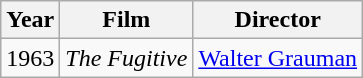<table class="wikitable">
<tr>
<th>Year</th>
<th>Film</th>
<th>Director</th>
</tr>
<tr>
<td>1963</td>
<td><em>The Fugitive</em></td>
<td><a href='#'>Walter Grauman</a></td>
</tr>
</table>
